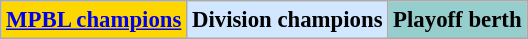<table class="wikitable" style="font-size:95%">
<tr>
<td align="center" bgcolor="gold"><strong><a href='#'>MPBL champions</a></strong></td>
<td align="center" bgcolor="#D0E7FF"><strong>Division champions</strong></td>
<td align="center" bgcolor="#96CDCD"><strong>Playoff berth</strong><br></td>
</tr>
</table>
